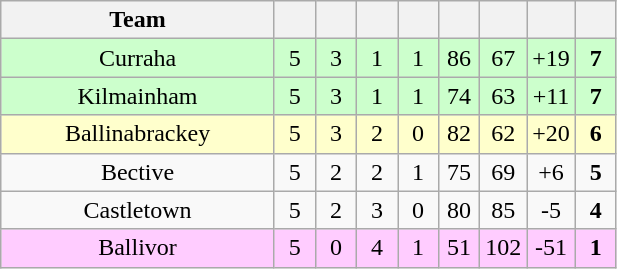<table class="wikitable" style="text-align:center">
<tr>
<th style="width:175px;">Team</th>
<th width="20"></th>
<th width="20"></th>
<th width="20"></th>
<th width="20"></th>
<th width="20"></th>
<th width="20"></th>
<th width="20"></th>
<th width="20"></th>
</tr>
<tr style="background:#cfc;">
<td>Curraha</td>
<td>5</td>
<td>3</td>
<td>1</td>
<td>1</td>
<td>86</td>
<td>67</td>
<td>+19</td>
<td><strong>7</strong></td>
</tr>
<tr style="background:#cfc;">
<td>Kilmainham</td>
<td>5</td>
<td>3</td>
<td>1</td>
<td>1</td>
<td>74</td>
<td>63</td>
<td>+11</td>
<td><strong>7</strong></td>
</tr>
<tr style="background:#ffffcc;">
<td>Ballinabrackey</td>
<td>5</td>
<td>3</td>
<td>2</td>
<td>0</td>
<td>82</td>
<td>62</td>
<td>+20</td>
<td><strong>6</strong></td>
</tr>
<tr>
<td>Bective</td>
<td>5</td>
<td>2</td>
<td>2</td>
<td>1</td>
<td>75</td>
<td>69</td>
<td>+6</td>
<td><strong>5</strong></td>
</tr>
<tr>
<td>Castletown</td>
<td>5</td>
<td>2</td>
<td>3</td>
<td>0</td>
<td>80</td>
<td>85</td>
<td>-5</td>
<td><strong>4</strong></td>
</tr>
<tr style="background:#fcf;">
<td>Ballivor</td>
<td>5</td>
<td>0</td>
<td>4</td>
<td>1</td>
<td>51</td>
<td>102</td>
<td>-51</td>
<td><strong>1</strong></td>
</tr>
</table>
